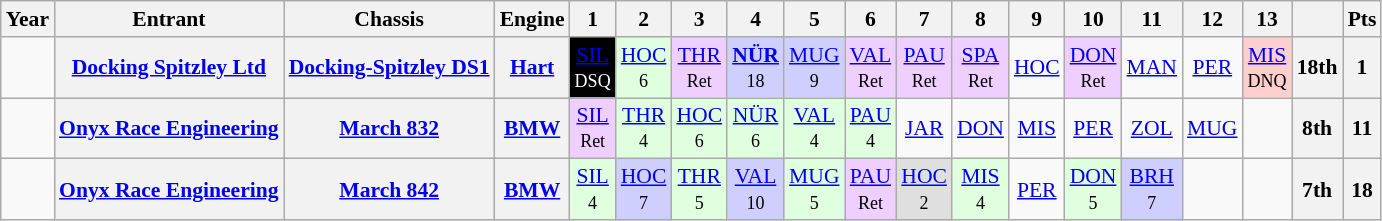<table class="wikitable" style="text-align:center; font-size:90%">
<tr>
<th>Year</th>
<th>Entrant</th>
<th>Chassis</th>
<th>Engine</th>
<th>1</th>
<th>2</th>
<th>3</th>
<th>4</th>
<th>5</th>
<th>6</th>
<th>7</th>
<th>8</th>
<th>9</th>
<th>10</th>
<th>11</th>
<th>12</th>
<th>13</th>
<th></th>
<th>Pts</th>
</tr>
<tr>
<td></td>
<th><a href='#'>Docking Spitzley Ltd</a></th>
<th><a href='#'>Docking-Spitzley DS1</a></th>
<th><a href='#'>Hart</a></th>
<td style="background:#000000; color:#ffffff"><a href='#'><span>SIL</span></a><br><small>DSQ</small></td>
<td style="background:#DFFFDF;"><a href='#'>HOC</a><br><small>6</small></td>
<td style="background:#EFCFFF;"><a href='#'>THR</a><br><small>Ret</small></td>
<td style="background:#CFCFFF;"><strong><a href='#'>NÜR</a></strong><br><small>18</small></td>
<td style="background:#CFCFFF;"><a href='#'>MUG</a><br><small>9</small></td>
<td style="background:#EFCFFF;"><a href='#'>VAL</a><br><small>Ret</small></td>
<td style="background:#EFCFFF;"><a href='#'>PAU</a><br><small>Ret</small></td>
<td style="background:#EFCFFF;"><a href='#'>SPA</a><br><small>Ret</small></td>
<td><a href='#'>HOC</a><br><small></small></td>
<td style="background:#EFCFFF;"><a href='#'>DON</a><br><small>Ret</small></td>
<td><a href='#'>MAN</a><br><small></small></td>
<td><a href='#'>PER</a><br><small></small></td>
<td style="background:#FFCFCF;"><a href='#'>MIS</a><br><small>DNQ</small></td>
<th>18th</th>
<th>1</th>
</tr>
<tr>
<td></td>
<th><a href='#'>Onyx Race Engineering</a></th>
<th><a href='#'>March 832</a></th>
<th><a href='#'>BMW</a></th>
<td style="background:#EFCFFF;"><a href='#'>SIL</a><br><small>Ret</small></td>
<td style="background:#DFFFDF;"><a href='#'>THR</a><br><small>4</small></td>
<td style="background:#DFFFDF;"><a href='#'>HOC</a><br><small>6</small></td>
<td style="background:#DFFFDF;"><a href='#'>NÜR</a><br><small>6</small></td>
<td style="background:#DFFFDF;"><a href='#'>VAL</a><br><small>4</small></td>
<td style="background:#DFFFDF;"><a href='#'>PAU</a><br><small>4</small></td>
<td><a href='#'>JAR</a><br><small></small></td>
<td><a href='#'>DON</a><br><small></small></td>
<td><a href='#'>MIS</a><br><small></small></td>
<td><a href='#'>PER</a><br><small></small></td>
<td><a href='#'>ZOL</a><br><small></small></td>
<td><a href='#'>MUG</a><br><small></small></td>
<td></td>
<th>8th</th>
<th>11</th>
</tr>
<tr>
<td></td>
<th><a href='#'>Onyx Race Engineering</a></th>
<th><a href='#'>March 842</a></th>
<th><a href='#'>BMW</a></th>
<td style="background:#DFFFDF;"><a href='#'>SIL</a><br><small>4</small></td>
<td style="background:#CFCFFF;"><a href='#'>HOC</a><br><small>7</small></td>
<td style="background:#DFFFDF;"><a href='#'>THR</a><br><small>5</small></td>
<td style="background:#CFCFFF;"><a href='#'>VAL</a><br><small>10</small></td>
<td style="background:#DFFFDF;"><a href='#'>MUG</a><br><small>5</small></td>
<td style="background:#EFCFFF;"><a href='#'>PAU</a><br><small>Ret</small></td>
<td style="background:#DFDFDF;"><a href='#'>HOC</a><br><small>2</small></td>
<td style="background:#DFFFDF;"><a href='#'>MIS</a><br><small>4</small></td>
<td><a href='#'>PER</a><br><small></small></td>
<td style="background:#DFFFDF;"><a href='#'>DON</a><br><small>5</small></td>
<td style="background:#CFCFFF;"><a href='#'>BRH</a><br><small>7</small></td>
<td></td>
<td></td>
<th>7th</th>
<th>18</th>
</tr>
</table>
